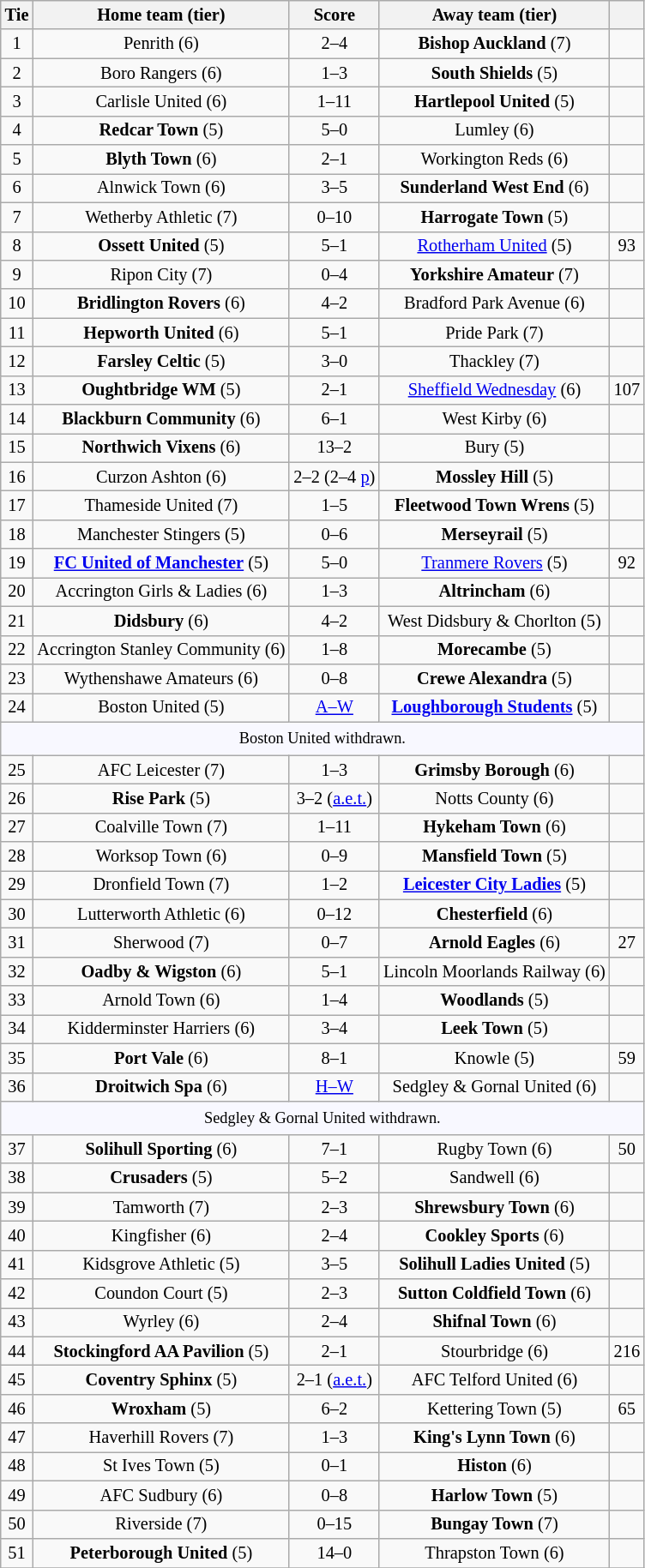<table class="wikitable" style="text-align:center; font-size:85%">
<tr>
<th>Tie</th>
<th>Home team (tier)</th>
<th>Score</th>
<th>Away team (tier)</th>
<th></th>
</tr>
<tr>
<td>1</td>
<td>Penrith (6)</td>
<td>2–4</td>
<td><strong>Bishop Auckland</strong> (7)</td>
<td></td>
</tr>
<tr>
<td>2</td>
<td>Boro Rangers (6)</td>
<td>1–3</td>
<td><strong>South Shields</strong> (5)</td>
<td></td>
</tr>
<tr>
<td>3</td>
<td>Carlisle United (6)</td>
<td>1–11</td>
<td><strong>Hartlepool United</strong> (5)</td>
<td></td>
</tr>
<tr>
<td>4</td>
<td><strong>Redcar Town</strong> (5)</td>
<td>5–0</td>
<td>Lumley (6)</td>
<td></td>
</tr>
<tr>
<td>5</td>
<td><strong>Blyth Town</strong> (6)</td>
<td>2–1</td>
<td>Workington Reds (6)</td>
<td></td>
</tr>
<tr>
<td>6</td>
<td>Alnwick Town (6)</td>
<td>3–5</td>
<td><strong>Sunderland West End</strong> (6)</td>
<td></td>
</tr>
<tr>
<td>7</td>
<td>Wetherby Athletic (7)</td>
<td>0–10</td>
<td><strong>Harrogate Town</strong> (5)</td>
<td></td>
</tr>
<tr>
<td>8</td>
<td><strong>Ossett United</strong> (5)</td>
<td>5–1</td>
<td><a href='#'>Rotherham United</a> (5)</td>
<td>93</td>
</tr>
<tr>
<td>9</td>
<td>Ripon City (7)</td>
<td>0–4</td>
<td><strong>Yorkshire Amateur</strong> (7)</td>
<td></td>
</tr>
<tr>
<td>10</td>
<td><strong>Bridlington Rovers</strong> (6)</td>
<td>4–2</td>
<td>Bradford Park Avenue (6)</td>
<td></td>
</tr>
<tr>
<td>11</td>
<td><strong>Hepworth United</strong> (6)</td>
<td>5–1</td>
<td>Pride Park (7)</td>
<td></td>
</tr>
<tr>
<td>12</td>
<td><strong>Farsley Celtic</strong> (5)</td>
<td>3–0</td>
<td>Thackley (7)</td>
<td></td>
</tr>
<tr>
<td>13</td>
<td><strong>Oughtbridge WM</strong> (5)</td>
<td>2–1</td>
<td><a href='#'>Sheffield Wednesday</a> (6)</td>
<td>107</td>
</tr>
<tr>
<td>14</td>
<td><strong>Blackburn Community</strong> (6)</td>
<td>6–1</td>
<td>West Kirby (6)</td>
<td></td>
</tr>
<tr>
<td>15</td>
<td><strong>Northwich Vixens</strong> (6)</td>
<td>13–2</td>
<td>Bury (5)</td>
<td></td>
</tr>
<tr>
<td>16</td>
<td>Curzon Ashton (6)</td>
<td>2–2 (2–4 <a href='#'>p</a>)</td>
<td><strong>Mossley Hill</strong> (5)</td>
<td></td>
</tr>
<tr>
<td>17</td>
<td>Thameside United (7)</td>
<td>1–5</td>
<td><strong>Fleetwood Town Wrens</strong> (5)</td>
<td></td>
</tr>
<tr>
<td>18</td>
<td>Manchester Stingers (5)</td>
<td>0–6</td>
<td><strong>Merseyrail</strong> (5)</td>
<td></td>
</tr>
<tr>
<td>19</td>
<td><strong><a href='#'>FC United of Manchester</a></strong> (5)</td>
<td>5–0</td>
<td><a href='#'>Tranmere Rovers</a> (5)</td>
<td>92</td>
</tr>
<tr>
<td>20</td>
<td>Accrington Girls & Ladies (6)</td>
<td>1–3</td>
<td><strong>Altrincham</strong> (6)</td>
<td></td>
</tr>
<tr>
<td>21</td>
<td><strong>Didsbury</strong> (6)</td>
<td>4–2</td>
<td>West Didsbury & Chorlton (5)</td>
<td></td>
</tr>
<tr>
<td>22</td>
<td>Accrington Stanley Community (6)</td>
<td>1–8</td>
<td><strong>Morecambe</strong> (5)</td>
<td></td>
</tr>
<tr>
<td>23</td>
<td>Wythenshawe Amateurs (6)</td>
<td>0–8</td>
<td><strong>Crewe Alexandra</strong> (5)</td>
<td></td>
</tr>
<tr>
<td>24</td>
<td>Boston United (5)</td>
<td><a href='#'>A–W</a></td>
<td><strong><a href='#'>Loughborough Students</a></strong> (5)</td>
<td></td>
</tr>
<tr>
<td colspan="5" style="background:GhostWhite; height:20px; text-align:center; font-size:90%">Boston United withdrawn.</td>
</tr>
<tr>
<td>25</td>
<td>AFC Leicester (7)</td>
<td>1–3</td>
<td><strong>Grimsby Borough</strong> (6)</td>
<td></td>
</tr>
<tr>
<td>26</td>
<td><strong>Rise Park</strong> (5)</td>
<td>3–2 (<a href='#'>a.e.t.</a>)</td>
<td>Notts County (6)</td>
<td></td>
</tr>
<tr>
<td>27</td>
<td>Coalville Town (7)</td>
<td>1–11</td>
<td><strong>Hykeham Town</strong> (6)</td>
<td></td>
</tr>
<tr>
<td>28</td>
<td>Worksop Town (6)</td>
<td>0–9</td>
<td><strong>Mansfield Town</strong> (5)</td>
<td></td>
</tr>
<tr>
<td>29</td>
<td>Dronfield Town (7)</td>
<td>1–2</td>
<td><strong><a href='#'>Leicester City Ladies</a></strong> (5)</td>
<td></td>
</tr>
<tr>
<td>30</td>
<td>Lutterworth Athletic (6)</td>
<td>0–12</td>
<td><strong>Chesterfield</strong> (6)</td>
<td></td>
</tr>
<tr>
<td>31</td>
<td>Sherwood (7)</td>
<td>0–7</td>
<td><strong>Arnold Eagles</strong> (6)</td>
<td>27</td>
</tr>
<tr>
<td>32</td>
<td><strong>Oadby & Wigston</strong> (6)</td>
<td>5–1</td>
<td>Lincoln Moorlands Railway (6)</td>
<td></td>
</tr>
<tr>
<td>33</td>
<td>Arnold Town (6)</td>
<td>1–4</td>
<td><strong>Woodlands</strong> (5)</td>
<td></td>
</tr>
<tr>
<td>34</td>
<td>Kidderminster Harriers (6)</td>
<td>3–4</td>
<td><strong>Leek Town</strong> (5)</td>
<td></td>
</tr>
<tr>
<td>35</td>
<td><strong>Port Vale</strong> (6)</td>
<td>8–1</td>
<td>Knowle (5)</td>
<td>59</td>
</tr>
<tr>
<td>36</td>
<td><strong>Droitwich Spa</strong> (6)</td>
<td><a href='#'>H–W</a></td>
<td>Sedgley & Gornal United (6)</td>
<td></td>
</tr>
<tr>
<td colspan="5" style="background:GhostWhite; height:20px; text-align:center; font-size:90%">Sedgley & Gornal United withdrawn.</td>
</tr>
<tr>
<td>37</td>
<td><strong>Solihull Sporting</strong> (6)</td>
<td>7–1</td>
<td>Rugby Town (6)</td>
<td>50</td>
</tr>
<tr>
<td>38</td>
<td><strong>Crusaders</strong> (5)</td>
<td>5–2</td>
<td>Sandwell (6)</td>
<td></td>
</tr>
<tr>
<td>39</td>
<td>Tamworth (7)</td>
<td>2–3</td>
<td><strong>Shrewsbury Town</strong> (6)</td>
<td></td>
</tr>
<tr>
<td>40</td>
<td>Kingfisher (6)</td>
<td>2–4</td>
<td><strong>Cookley Sports</strong> (6)</td>
<td></td>
</tr>
<tr>
<td>41</td>
<td>Kidsgrove Athletic (5)</td>
<td>3–5</td>
<td><strong>Solihull Ladies United</strong> (5)</td>
<td></td>
</tr>
<tr>
<td>42</td>
<td>Coundon Court (5)</td>
<td>2–3</td>
<td><strong>Sutton Coldfield Town</strong> (6)</td>
<td></td>
</tr>
<tr>
<td>43</td>
<td>Wyrley (6)</td>
<td>2–4</td>
<td><strong>Shifnal Town</strong> (6)</td>
<td></td>
</tr>
<tr>
<td>44</td>
<td><strong>Stockingford AA Pavilion</strong> (5)</td>
<td>2–1</td>
<td>Stourbridge (6)</td>
<td>216</td>
</tr>
<tr>
<td>45</td>
<td><strong>Coventry Sphinx</strong> (5)</td>
<td>2–1 (<a href='#'>a.e.t.</a>)</td>
<td>AFC Telford United (6)</td>
<td></td>
</tr>
<tr>
<td>46</td>
<td><strong>Wroxham</strong> (5)</td>
<td>6–2</td>
<td>Kettering Town (5)</td>
<td>65</td>
</tr>
<tr>
<td>47</td>
<td>Haverhill Rovers (7)</td>
<td>1–3</td>
<td><strong>King's Lynn Town</strong> (6)</td>
<td></td>
</tr>
<tr>
<td>48</td>
<td>St Ives Town (5)</td>
<td>0–1</td>
<td><strong>Histon</strong> (6)</td>
<td></td>
</tr>
<tr>
<td>49</td>
<td>AFC Sudbury (6)</td>
<td>0–8</td>
<td><strong>Harlow Town</strong> (5)</td>
<td></td>
</tr>
<tr>
<td>50</td>
<td>Riverside (7)</td>
<td>0–15</td>
<td><strong>Bungay Town</strong> (7)</td>
<td></td>
</tr>
<tr>
<td>51</td>
<td><strong>Peterborough United</strong> (5)</td>
<td>14–0</td>
<td>Thrapston Town (6)</td>
<td></td>
</tr>
<tr>
</tr>
</table>
